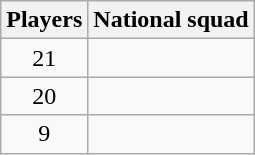<table class="wikitable sortable">
<tr>
<th>Players</th>
<th>National squad</th>
</tr>
<tr>
<td align="center">21</td>
<td></td>
</tr>
<tr>
<td align="center">20</td>
<td></td>
</tr>
<tr>
<td align="center">9</td>
<td></td>
</tr>
</table>
